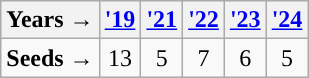<table class="wikitable">
<tr>
<th>Years →</th>
<th><a href='#'>'19</a></th>
<th><a href='#'>'21</a></th>
<th><a href='#'>'22</a></th>
<th><a href='#'>'23</a></th>
<th><a href='#'>'24</a></th>
</tr>
<tr align=center>
<td style="text-align:left; "><strong>Seeds →</strong></td>
<td>13</td>
<td>5</td>
<td>7</td>
<td>6</td>
<td>5</td>
</tr>
</table>
